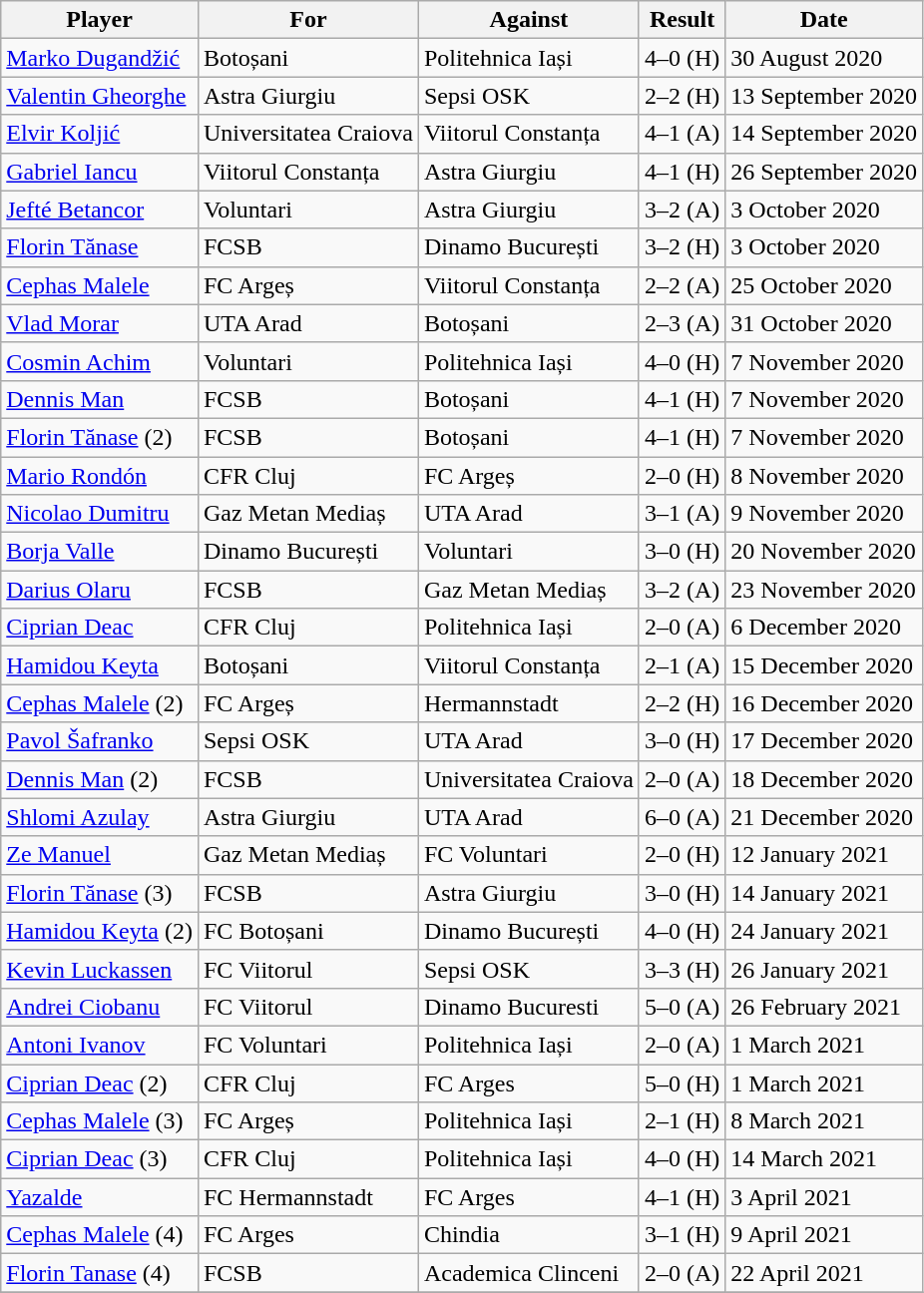<table class="wikitable sortable">
<tr>
<th>Player</th>
<th>For</th>
<th>Against</th>
<th>Result</th>
<th>Date</th>
</tr>
<tr>
<td> <a href='#'>Marko Dugandžić</a></td>
<td>Botoșani</td>
<td>Politehnica Iași</td>
<td align=center>4–0 (H)</td>
<td>30 August 2020</td>
</tr>
<tr>
<td> <a href='#'>Valentin Gheorghe</a></td>
<td>Astra Giurgiu</td>
<td>Sepsi OSK</td>
<td align=center>2–2 (H)</td>
<td>13 September 2020</td>
</tr>
<tr>
<td> <a href='#'>Elvir Koljić</a></td>
<td>Universitatea Craiova</td>
<td>Viitorul Constanța</td>
<td align=center>4–1 (A)</td>
<td>14 September 2020</td>
</tr>
<tr>
<td> <a href='#'>Gabriel Iancu</a></td>
<td>Viitorul Constanța</td>
<td>Astra Giurgiu</td>
<td align=center>4–1 (H)</td>
<td>26 September 2020</td>
</tr>
<tr>
<td> <a href='#'>Jefté Betancor</a></td>
<td>Voluntari</td>
<td>Astra Giurgiu</td>
<td align=center>3–2 (A)</td>
<td>3 October 2020</td>
</tr>
<tr>
<td> <a href='#'>Florin Tănase</a></td>
<td>FCSB</td>
<td>Dinamo București</td>
<td align=center>3–2 (H)</td>
<td>3 October 2020</td>
</tr>
<tr>
<td> <a href='#'>Cephas Malele</a></td>
<td>FC Argeș</td>
<td>Viitorul Constanța</td>
<td align=center>2–2 (A)</td>
<td>25 October 2020</td>
</tr>
<tr>
<td> <a href='#'>Vlad Morar</a></td>
<td>UTA Arad</td>
<td>Botoșani</td>
<td align=center>2–3 (A)</td>
<td>31 October 2020</td>
</tr>
<tr>
<td> <a href='#'>Cosmin Achim</a></td>
<td>Voluntari</td>
<td>Politehnica Iași</td>
<td align=center>4–0 (H)</td>
<td>7 November 2020</td>
</tr>
<tr>
<td> <a href='#'>Dennis Man</a></td>
<td>FCSB</td>
<td>Botoșani</td>
<td align=center>4–1 (H)</td>
<td>7 November 2020</td>
</tr>
<tr>
<td> <a href='#'>Florin Tănase</a> (2)</td>
<td>FCSB</td>
<td>Botoșani</td>
<td align=center>4–1 (H)</td>
<td>7 November 2020</td>
</tr>
<tr>
<td> <a href='#'>Mario Rondón</a></td>
<td>CFR Cluj</td>
<td>FC Argeș</td>
<td align=center>2–0 (H)</td>
<td>8 November 2020</td>
</tr>
<tr>
<td> <a href='#'>Nicolao Dumitru</a></td>
<td>Gaz Metan Mediaș</td>
<td>UTA Arad</td>
<td align=center>3–1 (A)</td>
<td>9 November 2020</td>
</tr>
<tr>
<td> <a href='#'>Borja Valle</a></td>
<td>Dinamo București</td>
<td>Voluntari</td>
<td align=center>3–0 (H)</td>
<td>20 November 2020</td>
</tr>
<tr>
<td> <a href='#'>Darius Olaru</a></td>
<td>FCSB</td>
<td>Gaz Metan Mediaș</td>
<td align=center>3–2 (A)</td>
<td>23 November 2020</td>
</tr>
<tr>
<td> <a href='#'>Ciprian Deac</a></td>
<td>CFR Cluj</td>
<td>Politehnica Iași</td>
<td align=center>2–0 (A)</td>
<td>6 December 2020</td>
</tr>
<tr>
<td> <a href='#'>Hamidou Keyta</a></td>
<td>Botoșani</td>
<td>Viitorul Constanța</td>
<td align=center>2–1 (A)</td>
<td>15 December 2020</td>
</tr>
<tr>
<td> <a href='#'>Cephas Malele</a> (2)</td>
<td>FC Argeș</td>
<td>Hermannstadt</td>
<td align=center>2–2 (H)</td>
<td>16 December 2020</td>
</tr>
<tr>
<td> <a href='#'>Pavol Šafranko</a></td>
<td>Sepsi OSK</td>
<td>UTA Arad</td>
<td align=center>3–0 (H)</td>
<td>17 December 2020</td>
</tr>
<tr>
<td> <a href='#'>Dennis Man</a> (2)</td>
<td>FCSB</td>
<td>Universitatea Craiova</td>
<td align=center>2–0 (A)</td>
<td>18 December 2020</td>
</tr>
<tr>
<td> <a href='#'>Shlomi Azulay</a></td>
<td>Astra Giurgiu</td>
<td>UTA Arad</td>
<td align=center>6–0 (A)</td>
<td>21 December 2020</td>
</tr>
<tr>
<td> <a href='#'>Ze Manuel</a></td>
<td>Gaz Metan Mediaș</td>
<td>FC Voluntari</td>
<td align=center>2–0 (H)</td>
<td>12 January 2021</td>
</tr>
<tr>
<td> <a href='#'>Florin Tănase</a> (3)</td>
<td>FCSB</td>
<td>Astra Giurgiu</td>
<td align=center>3–0 (H)</td>
<td>14 January 2021</td>
</tr>
<tr>
<td> <a href='#'>Hamidou Keyta</a> (2)</td>
<td>FC Botoșani</td>
<td>Dinamo București</td>
<td align=center>4–0 (H)</td>
<td>24 January 2021</td>
</tr>
<tr>
<td> <a href='#'>Kevin Luckassen</a></td>
<td>FC Viitorul</td>
<td>Sepsi OSK</td>
<td align=center>3–3 (H)</td>
<td>26 January 2021</td>
</tr>
<tr>
<td> <a href='#'>Andrei Ciobanu</a></td>
<td>FC Viitorul</td>
<td>Dinamo Bucuresti</td>
<td align=center>5–0 (A)</td>
<td>26 February 2021</td>
</tr>
<tr>
<td> <a href='#'>Antoni Ivanov</a></td>
<td>FC Voluntari</td>
<td>Politehnica Iași</td>
<td align=center>2–0 (A)</td>
<td>1 March 2021</td>
</tr>
<tr>
<td> <a href='#'>Ciprian Deac</a> (2)</td>
<td>CFR Cluj</td>
<td>FC Arges</td>
<td align=center>5–0 (H)</td>
<td>1 March 2021</td>
</tr>
<tr>
<td> <a href='#'>Cephas Malele</a> (3)</td>
<td>FC Argeș</td>
<td>Politehnica Iași</td>
<td align=center>2–1 (H)</td>
<td>8 March 2021</td>
</tr>
<tr>
<td> <a href='#'>Ciprian Deac</a> (3)</td>
<td>CFR Cluj</td>
<td>Politehnica Iași</td>
<td align=center>4–0 (H)</td>
<td>14 March 2021</td>
</tr>
<tr>
<td> <a href='#'>Yazalde</a></td>
<td>FC Hermannstadt</td>
<td>FC Arges</td>
<td align=center>4–1 (H)</td>
<td>3 April 2021</td>
</tr>
<tr>
<td> <a href='#'>Cephas Malele</a> (4)</td>
<td>FC Arges</td>
<td>Chindia</td>
<td align=center>3–1 (H)</td>
<td>9 April 2021</td>
</tr>
<tr>
<td> <a href='#'>Florin Tanase</a> (4)</td>
<td>FCSB</td>
<td>Academica Clinceni</td>
<td align=center>2–0 (A)</td>
<td>22 April 2021</td>
</tr>
<tr>
</tr>
</table>
